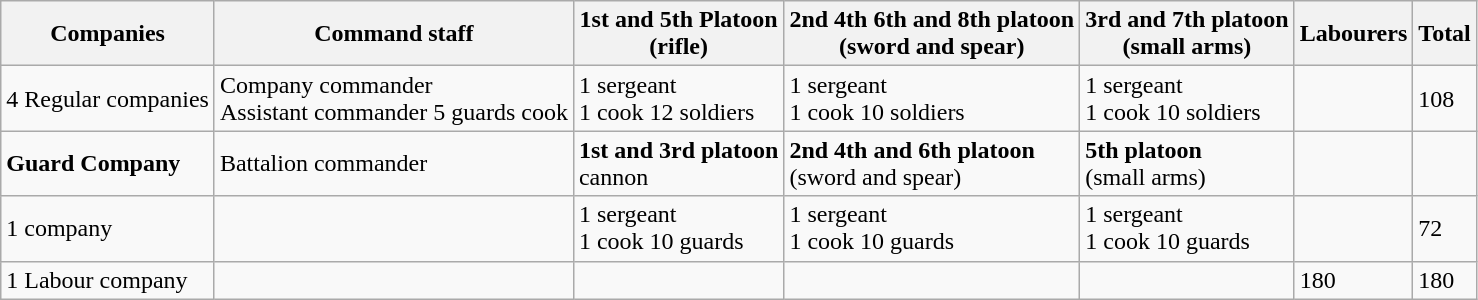<table class="wikitable">
<tr>
<th>Companies</th>
<th>Command staff</th>
<th>1st and 5th Platoon<br>(rifle)</th>
<th>2nd 4th 6th and 8th platoon<br>(sword and spear)</th>
<th>3rd and 7th platoon<br>(small arms)</th>
<th>Labourers</th>
<th>Total</th>
</tr>
<tr>
<td>4 Regular companies</td>
<td>Company commander<br>Assistant commander
5 guards
cook</td>
<td>1 sergeant<br>1 cook
12 soldiers</td>
<td>1 sergeant<br>1 cook
10 soldiers</td>
<td>1 sergeant<br>1 cook 
10 soldiers</td>
<td></td>
<td>108</td>
</tr>
<tr>
<td><strong>Guard Company</strong></td>
<td>Battalion commander</td>
<td><strong>1st and 3rd platoon</strong><br>cannon</td>
<td><strong>2nd 4th and 6th platoon</strong><br>(sword and spear)</td>
<td><strong>5th platoon</strong><br>(small arms)</td>
<td></td>
<td></td>
</tr>
<tr>
<td>1 company</td>
<td></td>
<td>1 sergeant<br>1 cook
10 guards</td>
<td>1 sergeant<br>1 cook
10 guards</td>
<td>1 sergeant<br>1 cook 10 guards</td>
<td></td>
<td>72</td>
</tr>
<tr>
<td>1 Labour company</td>
<td></td>
<td></td>
<td></td>
<td></td>
<td>180</td>
<td>180</td>
</tr>
</table>
